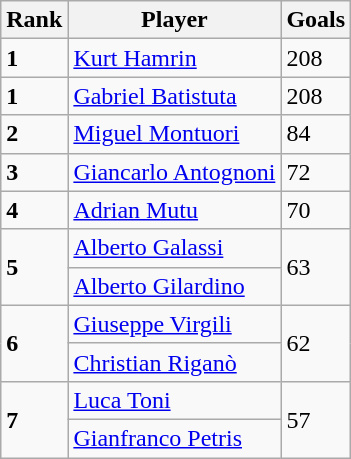<table class="wikitable">
<tr>
<th>Rank</th>
<th>Player</th>
<th>Goals</th>
</tr>
<tr>
<td><strong>1</strong></td>
<td> <a href='#'>Kurt Hamrin</a></td>
<td>208</td>
</tr>
<tr>
<td><strong>1</strong></td>
<td> <a href='#'>Gabriel Batistuta</a></td>
<td>208</td>
</tr>
<tr>
<td><strong>2</strong></td>
<td> <a href='#'>Miguel Montuori</a></td>
<td>84</td>
</tr>
<tr>
<td><strong>3</strong></td>
<td> <a href='#'>Giancarlo Antognoni</a></td>
<td>72</td>
</tr>
<tr>
<td><strong>4</strong></td>
<td> <a href='#'>Adrian Mutu</a></td>
<td>70</td>
</tr>
<tr>
<td rowspan="2"><strong>5</strong></td>
<td> <a href='#'>Alberto Galassi</a></td>
<td rowspan="2">63</td>
</tr>
<tr>
<td> <a href='#'>Alberto Gilardino</a></td>
</tr>
<tr>
<td rowspan="2"><strong>6</strong></td>
<td> <a href='#'>Giuseppe Virgili</a></td>
<td rowspan="2">62</td>
</tr>
<tr>
<td> <a href='#'>Christian Riganò</a></td>
</tr>
<tr>
<td rowspan="2"><strong>7</strong></td>
<td> <a href='#'>Luca Toni</a></td>
<td rowspan="2">57</td>
</tr>
<tr>
<td> <a href='#'>Gianfranco Petris</a></td>
</tr>
</table>
